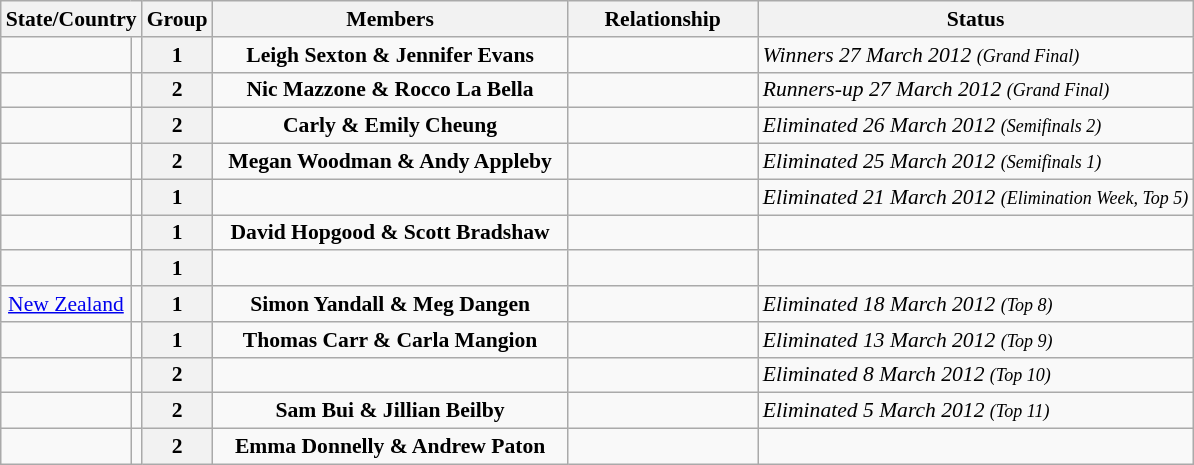<table class="wikitable sortable" align="center" style="text-align:center; font-size:90%">
<tr>
<th colspan="2">State/Country</th>
<th data-sort-type="number">Group</th>
<th width="230px">Members</th>
<th width="120px">Relationship</th>
<th>Status</th>
</tr>
<tr>
<td></td>
<td></td>
<th>1</th>
<td><strong>Leigh Sexton & Jennifer Evans</strong></td>
<td></td>
<td style="text-align:left;"><em>Winners 27 March 2012</em> <small><em>(Grand Final)</em></small></td>
</tr>
<tr>
<td></td>
<td></td>
<th>2</th>
<td><strong>Nic Mazzone & Rocco La Bella</strong></td>
<td></td>
<td style="text-align:left;"><em>Runners-up 27 March 2012</em> <small><em>(Grand Final)</em></small></td>
</tr>
<tr>
<td></td>
<td></td>
<th>2</th>
<td><strong>Carly & Emily Cheung</strong></td>
<td></td>
<td style="text-align:left;"><em>Eliminated 26 March 2012</em> <small><em>(Semifinals 2)</em></small></td>
</tr>
<tr>
<td></td>
<td></td>
<th>2</th>
<td><strong>Megan Woodman & Andy Appleby</strong></td>
<td></td>
<td style="text-align:left;"><em>Eliminated 25 March 2012</em> <small><em>(Semifinals 1)</em></small></td>
</tr>
<tr>
<td></td>
<td></td>
<th>1</th>
<td></td>
<td></td>
<td style="text-align:left;"><em>Eliminated 21 March 2012</em> <small><em>(Elimination Week, Top 5)</em></small></td>
</tr>
<tr>
<td></td>
<td></td>
<th>1</th>
<td><strong>David Hopgood & Scott Bradshaw</strong></td>
<td></td>
<td style="text-align:left;"></td>
</tr>
<tr>
<td></td>
<td></td>
<th>1</th>
<td></td>
<td></td>
<td style="text-align:left;"></td>
</tr>
<tr>
<td><a href='#'>New Zealand</a></td>
<td></td>
<th>1</th>
<td><strong>Simon Yandall & Meg Dangen</strong></td>
<td></td>
<td style="text-align:left;"><em>Eliminated 18 March 2012</em> <small><em>(Top 8)</em></small></td>
</tr>
<tr>
<td></td>
<td></td>
<th>1</th>
<td><strong>Thomas Carr & Carla Mangion</strong></td>
<td></td>
<td style="text-align:left;"><em>Eliminated 13 March 2012</em> <small><em>(Top 9)</em></small></td>
</tr>
<tr>
<td></td>
<td></td>
<th>2</th>
<td></td>
<td></td>
<td style="text-align:left;"><em>Eliminated 8 March 2012</em> <small><em>(Top 10)</em></small></td>
</tr>
<tr>
<td></td>
<td></td>
<th>2</th>
<td><strong>Sam Bui & Jillian Beilby</strong></td>
<td></td>
<td style="text-align:left;"><em>Eliminated 5 March 2012</em> <small><em>(Top 11)</em></small></td>
</tr>
<tr>
<td></td>
<td></td>
<th>2</th>
<td><strong>Emma Donnelly & Andrew Paton</strong></td>
<td></td>
<td style="text-align:left;"></td>
</tr>
</table>
